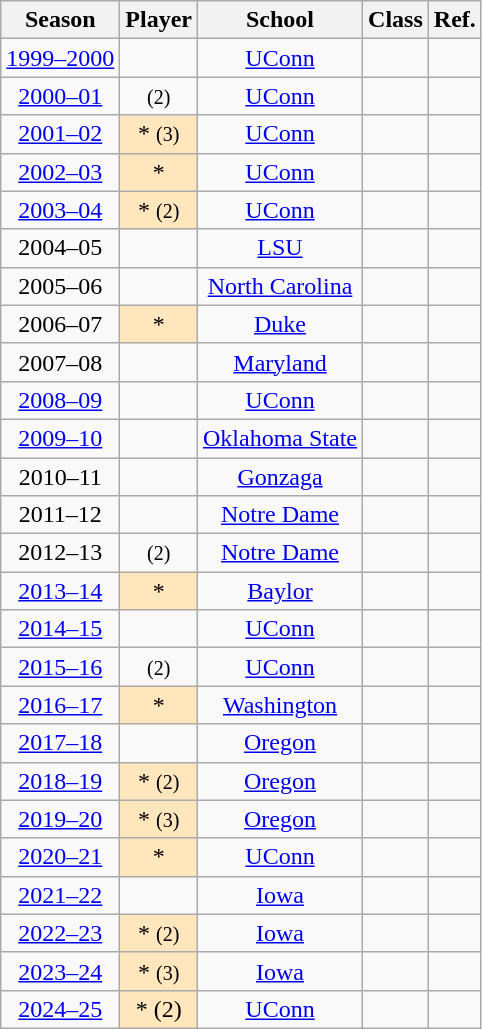<table class="wikitable sortable" style="text-align:center">
<tr>
<th>Season</th>
<th>Player</th>
<th>School</th>
<th>Class</th>
<th>Ref.</th>
</tr>
<tr>
<td><a href='#'>1999–2000</a></td>
<td></td>
<td><a href='#'>UConn</a></td>
<td></td>
<td></td>
</tr>
<tr>
<td><a href='#'>2000–01</a></td>
<td> <small>(2)</small></td>
<td><a href='#'>UConn</a></td>
<td></td>
<td></td>
</tr>
<tr>
<td><a href='#'>2001–02</a></td>
<td style="background-color:#FFE6BD">* <small>(3)</small></td>
<td><a href='#'>UConn</a></td>
<td></td>
<td></td>
</tr>
<tr>
<td><a href='#'>2002–03</a></td>
<td style="background-color:#FFE6BD">*</td>
<td><a href='#'>UConn</a></td>
<td></td>
<td></td>
</tr>
<tr>
<td><a href='#'>2003–04</a></td>
<td style="background-color:#FFE6BD">* <small>(2)</small></td>
<td><a href='#'>UConn</a></td>
<td></td>
<td></td>
</tr>
<tr>
<td>2004–05</td>
<td></td>
<td><a href='#'>LSU</a></td>
<td></td>
<td></td>
</tr>
<tr>
<td>2005–06</td>
<td></td>
<td><a href='#'>North Carolina</a></td>
<td></td>
<td></td>
</tr>
<tr>
<td>2006–07</td>
<td style="background-color:#FFE6BD">*</td>
<td><a href='#'>Duke</a></td>
<td></td>
<td></td>
</tr>
<tr>
<td>2007–08</td>
<td></td>
<td><a href='#'>Maryland</a></td>
<td></td>
<td></td>
</tr>
<tr>
<td><a href='#'>2008–09</a></td>
<td></td>
<td><a href='#'>UConn</a></td>
<td></td>
<td></td>
</tr>
<tr>
<td><a href='#'>2009–10</a></td>
<td></td>
<td><a href='#'>Oklahoma State</a></td>
<td></td>
<td></td>
</tr>
<tr>
<td>2010–11</td>
<td></td>
<td><a href='#'>Gonzaga</a></td>
<td></td>
<td></td>
</tr>
<tr>
<td>2011–12</td>
<td></td>
<td><a href='#'>Notre Dame</a></td>
<td></td>
<td></td>
</tr>
<tr>
<td>2012–13</td>
<td> <small>(2)</small></td>
<td><a href='#'>Notre Dame</a></td>
<td></td>
<td></td>
</tr>
<tr>
<td><a href='#'>2013–14</a></td>
<td style="background-color:#FFE6BD">*</td>
<td><a href='#'>Baylor</a></td>
<td></td>
<td></td>
</tr>
<tr>
<td><a href='#'>2014–15</a></td>
<td></td>
<td><a href='#'>UConn</a></td>
<td></td>
<td></td>
</tr>
<tr>
<td><a href='#'>2015–16</a></td>
<td> <small>(2)</small></td>
<td><a href='#'>UConn</a></td>
<td></td>
<td></td>
</tr>
<tr>
<td><a href='#'>2016–17</a></td>
<td style="background-color:#FFE6BD">*</td>
<td><a href='#'>Washington</a></td>
<td></td>
<td></td>
</tr>
<tr>
<td><a href='#'>2017–18</a></td>
<td></td>
<td><a href='#'>Oregon</a></td>
<td></td>
<td></td>
</tr>
<tr>
<td><a href='#'>2018–19</a></td>
<td bgcolor=#ffe6bd>* <small>(2)</small></td>
<td><a href='#'>Oregon</a></td>
<td></td>
<td></td>
</tr>
<tr>
<td><a href='#'>2019–20</a></td>
<td bgcolor=#ffe6bd>* <small>(3)</small></td>
<td><a href='#'>Oregon</a></td>
<td></td>
<td></td>
</tr>
<tr>
<td><a href='#'>2020–21</a></td>
<td bgcolor=#ffe6bd>*</td>
<td><a href='#'>UConn</a></td>
<td></td>
<td></td>
</tr>
<tr>
<td><a href='#'>2021–22</a></td>
<td></td>
<td><a href='#'>Iowa</a></td>
<td></td>
<td></td>
</tr>
<tr>
<td><a href='#'>2022–23</a></td>
<td bgcolor=#ffe6bd>* <small>(2)</small></td>
<td><a href='#'>Iowa</a></td>
<td></td>
<td></td>
</tr>
<tr>
<td><a href='#'>2023–24</a></td>
<td bgcolor=#ffe6bd>* <small>(3)</small></td>
<td><a href='#'>Iowa</a></td>
<td></td>
<td></td>
</tr>
<tr>
<td><a href='#'>2024–25</a></td>
<td bgcolor=#ffe6bd>* (2)</td>
<td><a href='#'>UConn</a></td>
<td></td>
<td></td>
</tr>
</table>
